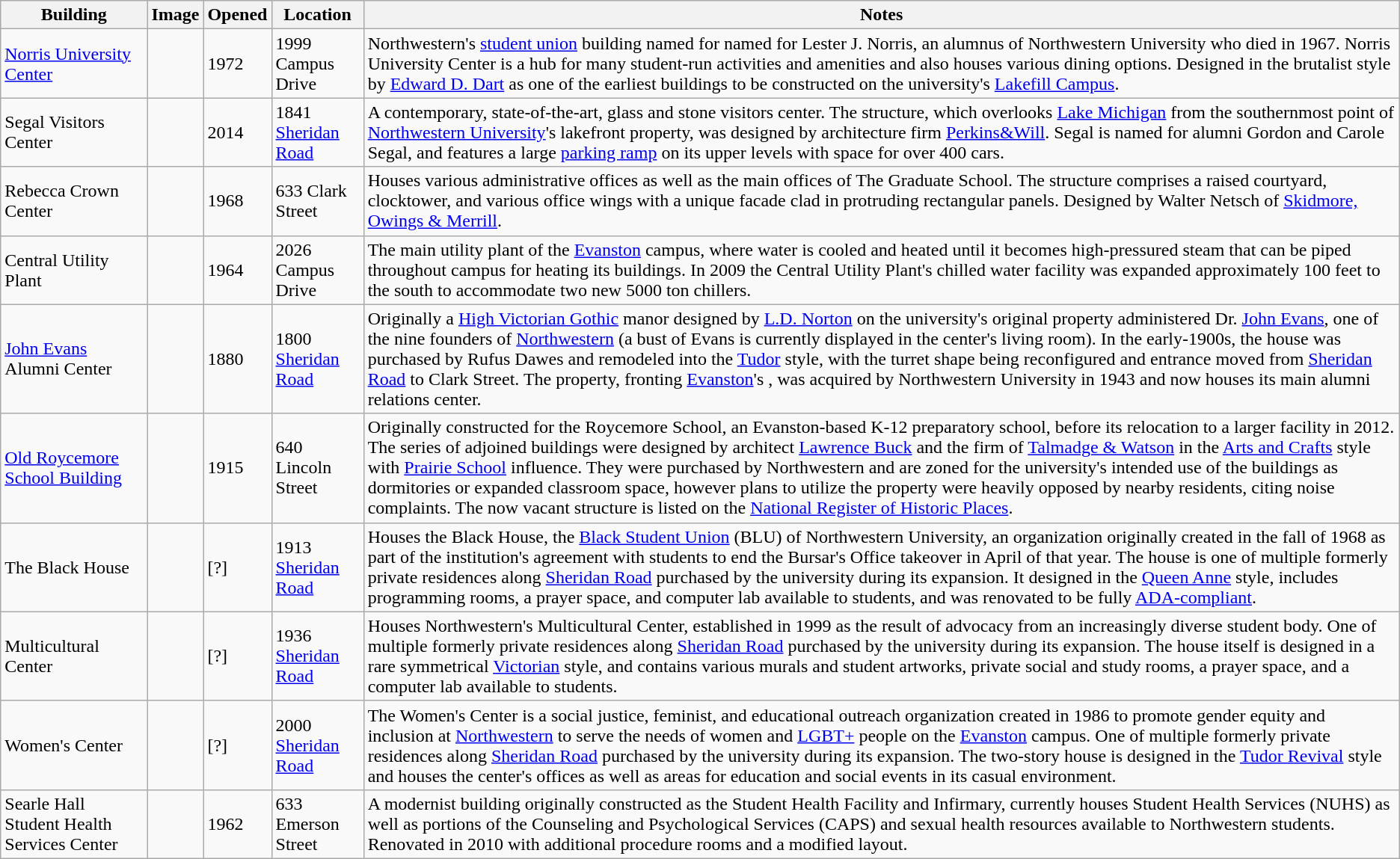<table class="wikitable">
<tr>
<th>Building</th>
<th>Image</th>
<th>Opened</th>
<th>Location</th>
<th>Notes</th>
</tr>
<tr>
<td><a href='#'>Norris University Center</a></td>
<td></td>
<td>1972</td>
<td>1999 Campus Drive</td>
<td>Northwestern's <a href='#'>student union</a> building named for named for Lester J. Norris, an alumnus of Northwestern University who died in 1967. Norris University Center is a hub for many student-run activities and amenities and also houses various dining options. Designed in the brutalist style by <a href='#'>Edward D. Dart</a> as one of the earliest buildings to be constructed on the university's <a href='#'>Lakefill Campus</a>.</td>
</tr>
<tr>
<td>Segal Visitors Center</td>
<td></td>
<td>2014</td>
<td>1841 <a href='#'>Sheridan Road</a></td>
<td>A contemporary, state-of-the-art, glass and stone visitors center. The structure, which overlooks <a href='#'>Lake Michigan</a> from the southernmost point of <a href='#'>Northwestern University</a>'s lakefront property, was designed by architecture firm <a href='#'>Perkins&Will</a>. Segal is named for alumni Gordon and Carole Segal, and features a large <a href='#'>parking ramp</a> on its upper levels with space for over 400 cars.</td>
</tr>
<tr>
<td>Rebecca Crown Center</td>
<td></td>
<td>1968</td>
<td>633 Clark Street</td>
<td>Houses various administrative offices as well as the main offices of The Graduate School. The structure comprises a raised courtyard, clocktower, and various office wings with a unique facade clad in protruding rectangular panels. Designed by Walter Netsch of <a href='#'>Skidmore, Owings & Merrill</a>.</td>
</tr>
<tr>
<td>Central Utility Plant</td>
<td></td>
<td>1964</td>
<td>2026 Campus Drive</td>
<td>The main utility plant of the <a href='#'>Evanston</a> campus, where water is cooled and heated until it becomes high-pressured steam that can be piped throughout campus for heating its buildings. In 2009 the Central Utility Plant's chilled water facility was expanded approximately 100 feet to the south to accommodate two new 5000 ton chillers.</td>
</tr>
<tr>
<td><a href='#'>John Evans</a> Alumni Center</td>
<td></td>
<td>1880</td>
<td>1800 <a href='#'>Sheridan Road</a></td>
<td>Originally a <a href='#'>High Victorian Gothic</a> manor designed by <a href='#'>L.D. Norton</a> on the university's original property administered Dr. <a href='#'>John Evans</a>, one of the nine founders of <a href='#'>Northwestern</a> (a bust of Evans is currently displayed in the center's living room). In the early-1900s, the house was purchased by Rufus Dawes and remodeled into the <a href='#'>Tudor</a> style, with the turret shape being reconfigured and entrance moved from <a href='#'>Sheridan Road</a> to Clark Street. The property, fronting <a href='#'>Evanston</a>'s , was acquired by Northwestern University in 1943 and now houses its main alumni relations center.</td>
</tr>
<tr>
<td><a href='#'>Old Roycemore School Building</a></td>
<td></td>
<td>1915</td>
<td>640 Lincoln Street</td>
<td>Originally constructed for the Roycemore School, an Evanston-based K-12 preparatory school, before its relocation to a larger facility in 2012. The series of adjoined buildings were designed by architect <a href='#'>Lawrence Buck</a> and the firm of <a href='#'>Talmadge & Watson</a> in the <a href='#'>Arts and Crafts</a> style with <a href='#'>Prairie School</a> influence. They were purchased by Northwestern and are zoned for the university's intended use of the buildings as dormitories or expanded classroom space, however plans to utilize the property were heavily opposed by nearby residents, citing noise complaints. The now vacant structure is listed on the <a href='#'>National Register of Historic Places</a>.</td>
</tr>
<tr>
<td>The Black House</td>
<td></td>
<td>[?]</td>
<td>1913 <a href='#'>Sheridan Road</a></td>
<td>Houses the Black House, the <a href='#'>Black Student Union</a> (BLU) of Northwestern University, an organization originally created in the fall of 1968 as part of the institution's agreement with students to end the Bursar's Office takeover in April of that year. The house is one of multiple formerly private residences along <a href='#'>Sheridan Road</a> purchased by the university during its expansion. It designed in the <a href='#'>Queen Anne</a> style, includes programming rooms, a prayer space, and computer lab available to students, and was renovated to be fully <a href='#'>ADA-compliant</a>.</td>
</tr>
<tr>
<td>Multicultural Center</td>
<td></td>
<td>[?]</td>
<td>1936 <a href='#'>Sheridan Road</a></td>
<td>Houses Northwestern's Multicultural Center, established in 1999 as the result of advocacy from an increasingly diverse student body. One of multiple formerly private residences along <a href='#'>Sheridan Road</a> purchased by the university during its expansion. The house itself is designed in a rare symmetrical <a href='#'>Victorian</a> style, and contains various murals and student artworks, private social and study rooms, a prayer space, and a computer lab available to students.</td>
</tr>
<tr>
<td>Women's Center</td>
<td></td>
<td>[?]</td>
<td>2000 <a href='#'>Sheridan Road</a></td>
<td>The Women's Center is a social justice, feminist, and educational outreach organization created in 1986 to promote gender equity and inclusion at <a href='#'>Northwestern</a> to serve the needs of women and <a href='#'>LGBT+</a> people on the <a href='#'>Evanston</a> campus. One of multiple formerly private residences along <a href='#'>Sheridan Road</a> purchased by the university during its expansion. The two-story house is designed in the <a href='#'>Tudor Revival</a> style and houses the center's offices as well as areas for education and social events in its casual environment.</td>
</tr>
<tr>
<td>Searle Hall Student Health Services Center</td>
<td></td>
<td>1962</td>
<td>633 Emerson Street</td>
<td>A modernist building originally constructed as the Student Health Facility and Infirmary, currently houses Student Health Services (NUHS) as well as portions of the Counseling and Psychological Services (CAPS) and sexual health resources available to Northwestern students. Renovated in 2010 with additional procedure rooms and a modified layout.</td>
</tr>
</table>
